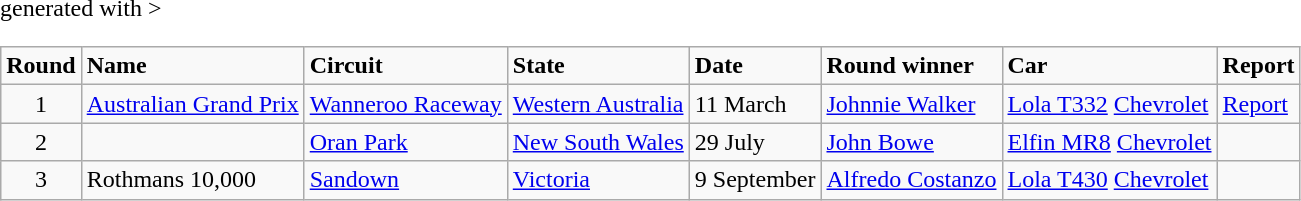<table class="wikitable" <hiddentext>generated with >
<tr style="font-weight:bold">
<td height="14" align="center">Round</td>
<td>Name</td>
<td>Circuit</td>
<td>State</td>
<td>Date</td>
<td>Round winner</td>
<td>Car</td>
<td>Report</td>
</tr>
<tr>
<td height="14" align="center">1</td>
<td><a href='#'>Australian Grand Prix</a></td>
<td><a href='#'>Wanneroo Raceway</a></td>
<td><a href='#'>Western Australia</a></td>
<td>11 March</td>
<td><a href='#'>Johnnie Walker</a></td>
<td><a href='#'>Lola T332</a> <a href='#'>Chevrolet</a></td>
<td><a href='#'>Report</a></td>
</tr>
<tr>
<td height="14" align="center">2</td>
<td></td>
<td><a href='#'>Oran Park</a></td>
<td><a href='#'>New South Wales</a></td>
<td>29 July</td>
<td><a href='#'>John Bowe</a></td>
<td><a href='#'>Elfin MR8</a> <a href='#'>Chevrolet</a></td>
<td></td>
</tr>
<tr>
<td height="14" align="center">3</td>
<td>Rothmans 10,000</td>
<td><a href='#'>Sandown</a></td>
<td><a href='#'>Victoria</a></td>
<td>9 September</td>
<td><a href='#'>Alfredo Costanzo</a></td>
<td><a href='#'>Lola T430</a> <a href='#'>Chevrolet</a></td>
<td></td>
</tr>
</table>
